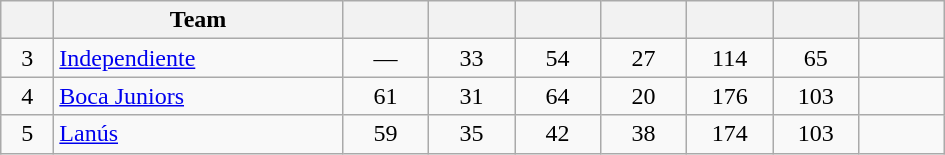<table class="wikitable" style="text-align: center;">
<tr>
<th width=28><br></th>
<th width=185>Team</th>
<th width=50></th>
<th width=50></th>
<th width=50></th>
<th width=50></th>
<th width=50></th>
<th width=50></th>
<th width=50><br></th>
</tr>
<tr>
<td>3</td>
<td align="left"><a href='#'>Independiente</a></td>
<td>—</td>
<td>33</td>
<td>54</td>
<td>27</td>
<td>114</td>
<td>65</td>
<td><strong></strong></td>
</tr>
<tr>
<td>4</td>
<td align="left"><a href='#'>Boca Juniors</a></td>
<td>61</td>
<td>31</td>
<td>64</td>
<td>20</td>
<td>176</td>
<td>103</td>
<td><strong></strong></td>
</tr>
<tr>
<td>5</td>
<td align="left"><a href='#'>Lanús</a></td>
<td>59</td>
<td>35</td>
<td>42</td>
<td>38</td>
<td>174</td>
<td>103</td>
<td><strong></strong></td>
</tr>
</table>
